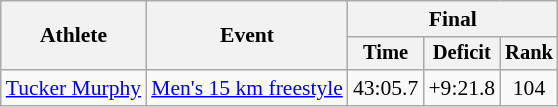<table class="wikitable" style="font-size:90%">
<tr>
<th rowspan="2">Athlete</th>
<th rowspan="2">Event</th>
<th colspan="3">Final</th>
</tr>
<tr style="font-size:95%">
<th>Time</th>
<th>Deficit</th>
<th>Rank</th>
</tr>
<tr align=center>
<td align=left><a href='#'>Tucker Murphy</a></td>
<td align=left><a href='#'>Men's 15 km freestyle</a></td>
<td>43:05.7</td>
<td>+9:21.8</td>
<td>104</td>
</tr>
</table>
